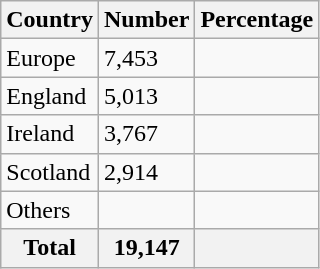<table class="wikitable sortable">
<tr>
<th>Country</th>
<th>Number</th>
<th>Percentage</th>
</tr>
<tr>
<td>Europe</td>
<td>7,453</td>
<td></td>
</tr>
<tr>
<td>England</td>
<td>5,013</td>
<td></td>
</tr>
<tr>
<td>Ireland</td>
<td>3,767</td>
<td></td>
</tr>
<tr>
<td>Scotland</td>
<td>2,914</td>
<td></td>
</tr>
<tr>
<td>Others</td>
<td></td>
<td></td>
</tr>
<tr>
<th>Total</th>
<th>19,147</th>
<th></th>
</tr>
</table>
